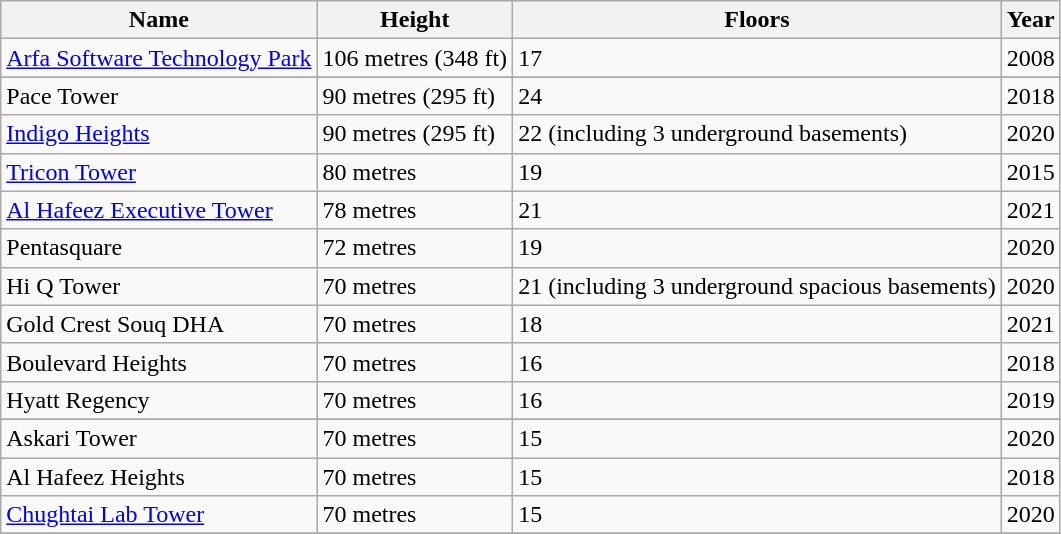<table class="wikitable sortable">
<tr style="background:#ececec;">
<th>Name</th>
<th>Height</th>
<th>Floors</th>
<th>Year</th>
</tr>
<tr>
<td><a href='#'>Arfa Software Technology Park</a></td>
<td>106 metres (348 ft)</td>
<td>17</td>
<td>2008</td>
</tr>
<tr>
</tr>
<tr>
<td>Pace Tower </td>
<td>90 metres (295 ft)</td>
<td>24</td>
<td>2018</td>
</tr>
<tr>
<td><a href='#'>Indigo Heights</a></td>
<td>90 metres (295 ft)</td>
<td>22 (including 3 underground basements)</td>
<td>2020</td>
</tr>
<tr>
<td><a href='#'>Tricon Tower</a></td>
<td>80 metres</td>
<td>19</td>
<td>2015</td>
</tr>
<tr>
<td><a href='#'>Al Hafeez Executive Tower</a></td>
<td>78 metres</td>
<td>21</td>
<td>2021</td>
</tr>
<tr>
<td>Pentasquare</td>
<td>72 metres</td>
<td>19</td>
<td>2020</td>
</tr>
<tr>
<td>Hi Q Tower</td>
<td>70 metres</td>
<td>21 (including 3 underground spacious basements)</td>
<td>2020</td>
</tr>
<tr>
<td>Gold Crest Souq DHA</td>
<td>70 metres</td>
<td>18</td>
<td>2021</td>
</tr>
<tr>
<td>Boulevard Heights</td>
<td>70 metres</td>
<td>16</td>
<td>2018</td>
</tr>
<tr>
<td>Hyatt Regency</td>
<td>70 metres</td>
<td>16</td>
<td>2019</td>
</tr>
<tr>
</tr>
<tr>
<td>Askari Tower</td>
<td>70 metres</td>
<td>15</td>
<td>2020</td>
</tr>
<tr>
<td>Al Hafeez Heights</td>
<td>70 metres</td>
<td>15</td>
<td>2018</td>
</tr>
<tr>
<td><a href='#'>Chughtai Lab Tower</a></td>
<td>70 metres</td>
<td>15</td>
<td>2020</td>
</tr>
<tr>
</tr>
</table>
